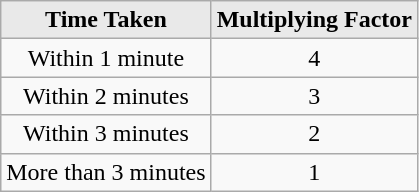<table class="wikitable">
<tr>
<th style="background-color:#E9E9E9" align=central>Time Taken</th>
<th style="background-color:#E9E9E9" align=central>Multiplying Factor</th>
</tr>
<tr>
<td align="center">Within 1 minute</td>
<td align="center">4</td>
</tr>
<tr>
<td align="center">Within 2 minutes</td>
<td align="center">3</td>
</tr>
<tr>
<td align="center">Within 3 minutes</td>
<td align="center">2</td>
</tr>
<tr>
<td align="center">More than 3 minutes</td>
<td align="center">1</td>
</tr>
</table>
